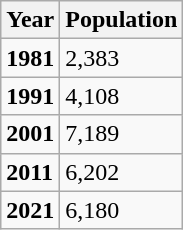<table class=wikitable>
<tr>
<th>Year</th>
<th>Population</th>
</tr>
<tr>
<td><strong>1981</strong></td>
<td>2,383</td>
</tr>
<tr>
<td><strong>1991</strong></td>
<td>4,108</td>
</tr>
<tr>
<td><strong>2001</strong></td>
<td>7,189</td>
</tr>
<tr>
<td><strong>2011</strong></td>
<td>6,202</td>
</tr>
<tr>
<td><strong>2021</strong></td>
<td>6,180</td>
</tr>
</table>
